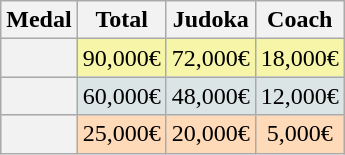<table class=wikitable style="text-align:center;">
<tr>
<th>Medal</th>
<th>Total</th>
<th>Judoka</th>
<th>Coach</th>
</tr>
<tr bgcolor=F7F6A8>
<th></th>
<td>90,000€</td>
<td>72,000€</td>
<td>18,000€</td>
</tr>
<tr bgcolor=DCE5E5>
<th></th>
<td>60,000€</td>
<td>48,000€</td>
<td>12,000€</td>
</tr>
<tr bgcolor=FFDAB9>
<th></th>
<td>25,000€</td>
<td>20,000€</td>
<td>5,000€</td>
</tr>
</table>
